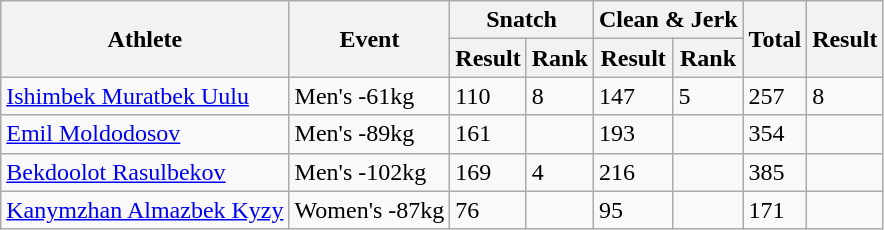<table class="wikitable">
<tr>
<th rowspan="2">Athlete</th>
<th rowspan="2">Event</th>
<th colspan="2">Snatch</th>
<th colspan="2">Clean & Jerk</th>
<th rowspan="2">Total</th>
<th rowspan="2">Result</th>
</tr>
<tr>
<th>Result</th>
<th>Rank</th>
<th>Result</th>
<th>Rank</th>
</tr>
<tr>
<td><a href='#'>Ishimbek Muratbek Uulu</a></td>
<td>Men's -61kg</td>
<td>110</td>
<td>8</td>
<td>147</td>
<td>5</td>
<td>257</td>
<td>8</td>
</tr>
<tr>
<td><a href='#'>Emil Moldodosov</a></td>
<td>Men's -89kg</td>
<td>161</td>
<td></td>
<td>193</td>
<td></td>
<td>354</td>
<td></td>
</tr>
<tr>
<td><a href='#'>Bekdoolot Rasulbekov</a></td>
<td>Men's -102kg</td>
<td>169</td>
<td>4</td>
<td>216</td>
<td></td>
<td>385</td>
<td></td>
</tr>
<tr>
<td><a href='#'>Kanymzhan Almazbek Kyzy</a></td>
<td>Women's -87kg</td>
<td>76</td>
<td></td>
<td>95</td>
<td></td>
<td>171</td>
<td></td>
</tr>
</table>
